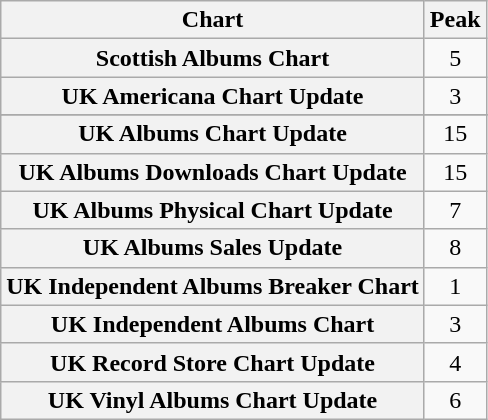<table class="wikitable sortable plainrowheaders" style="text-align:center">
<tr>
<th scope="col">Chart</th>
<th scope="col">Peak</th>
</tr>
<tr>
<th scope="row">Scottish Albums Chart</th>
<td>5</td>
</tr>
<tr>
<th scope="row">UK Americana Chart Update</th>
<td>3</td>
</tr>
<tr>
</tr>
<tr>
<th scope="row">UK Albums Chart Update</th>
<td>15</td>
</tr>
<tr>
<th scope="row">UK Albums Downloads Chart Update</th>
<td>15</td>
</tr>
<tr>
<th scope="row">UK Albums Physical Chart Update</th>
<td>7</td>
</tr>
<tr>
<th scope="row">UK Albums Sales Update</th>
<td>8</td>
</tr>
<tr>
<th scope="row">UK Independent Albums Breaker Chart</th>
<td>1</td>
</tr>
<tr>
<th scope="row">UK Independent Albums Chart</th>
<td>3</td>
</tr>
<tr>
<th scope="row">UK Record Store Chart Update</th>
<td>4</td>
</tr>
<tr>
<th scope="row">UK Vinyl Albums Chart Update</th>
<td>6</td>
</tr>
</table>
